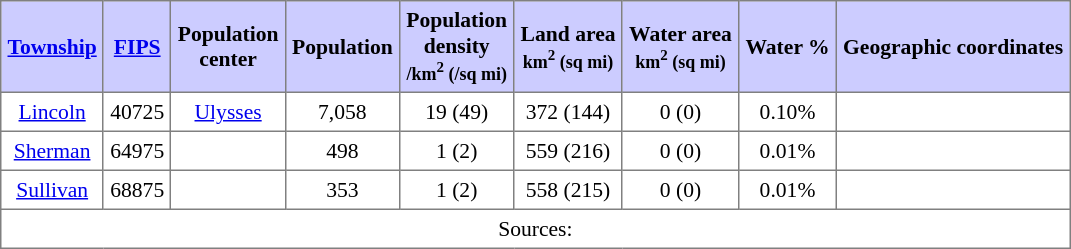<table class="toccolours" border=1 cellspacing=0 cellpadding=4 style="text-align:center; border-collapse:collapse; font-size:90%;">
<tr style="background:#ccccff">
<th><a href='#'>Township</a></th>
<th><a href='#'>FIPS</a></th>
<th>Population<br>center</th>
<th>Population</th>
<th>Population<br>density<br><small>/km<sup>2</sup> (/sq mi)</small></th>
<th>Land area<br><small>km<sup>2</sup> (sq mi)</small></th>
<th>Water area<br><small>km<sup>2</sup> (sq mi)</small></th>
<th>Water %</th>
<th>Geographic coordinates</th>
</tr>
<tr>
<td><a href='#'>Lincoln</a></td>
<td>40725</td>
<td><a href='#'>Ulysses</a></td>
<td>7,058</td>
<td>19 (49)</td>
<td>372 (144)</td>
<td>0 (0)</td>
<td>0.10%</td>
<td></td>
</tr>
<tr>
<td><a href='#'>Sherman</a></td>
<td>64975</td>
<td></td>
<td>498</td>
<td>1 (2)</td>
<td>559 (216)</td>
<td>0 (0)</td>
<td>0.01%</td>
<td></td>
</tr>
<tr>
<td><a href='#'>Sullivan</a></td>
<td>68875</td>
<td></td>
<td>353</td>
<td>1 (2)</td>
<td>558 (215)</td>
<td>0 (0)</td>
<td>0.01%</td>
<td></td>
</tr>
<tr>
<td colspan=9>Sources: </td>
</tr>
</table>
